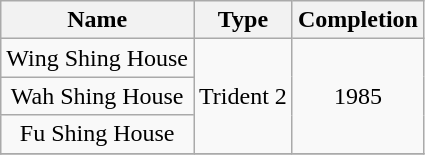<table class="wikitable" style="text-align: center">
<tr>
<th>Name</th>
<th>Type</th>
<th>Completion</th>
</tr>
<tr>
<td>Wing Shing House</td>
<td rowspan="3">Trident 2</td>
<td rowspan="3">1985</td>
</tr>
<tr>
<td>Wah Shing House</td>
</tr>
<tr>
<td>Fu Shing House</td>
</tr>
<tr>
</tr>
</table>
